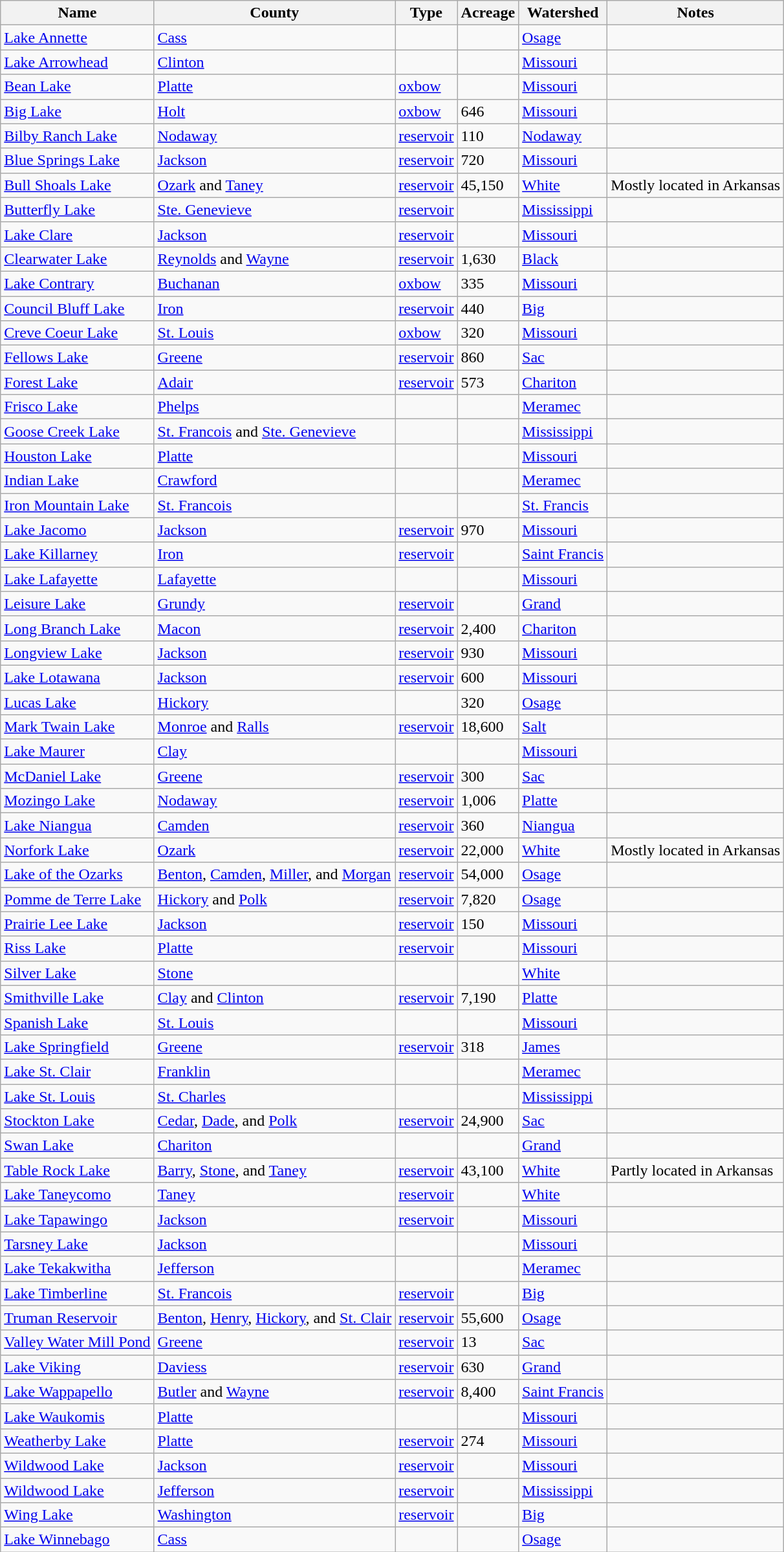<table class="wikitable sortable col4right">
<tr>
<th>Name</th>
<th>County</th>
<th>Type</th>
<th>Acreage</th>
<th>Watershed</th>
<th class=unsortable>Notes</th>
</tr>
<tr>
<td><a href='#'>Lake Annette</a></td>
<td><a href='#'>Cass</a></td>
<td></td>
<td></td>
<td><a href='#'>Osage</a></td>
<td></td>
</tr>
<tr>
<td><a href='#'>Lake Arrowhead</a></td>
<td><a href='#'>Clinton</a></td>
<td></td>
<td></td>
<td><a href='#'>Missouri</a></td>
<td></td>
</tr>
<tr>
<td><a href='#'>Bean Lake</a></td>
<td><a href='#'>Platte</a></td>
<td><a href='#'>oxbow</a></td>
<td></td>
<td><a href='#'>Missouri</a></td>
<td></td>
</tr>
<tr>
<td><a href='#'>Big Lake</a></td>
<td><a href='#'>Holt</a></td>
<td><a href='#'>oxbow</a></td>
<td>646</td>
<td><a href='#'>Missouri</a></td>
<td></td>
</tr>
<tr>
<td><a href='#'>Bilby Ranch Lake</a></td>
<td><a href='#'>Nodaway</a></td>
<td><a href='#'>reservoir</a></td>
<td>110</td>
<td><a href='#'>Nodaway</a></td>
<td></td>
</tr>
<tr>
<td><a href='#'>Blue Springs Lake</a></td>
<td><a href='#'>Jackson</a></td>
<td><a href='#'>reservoir</a></td>
<td>720</td>
<td><a href='#'>Missouri</a></td>
<td></td>
</tr>
<tr>
<td><a href='#'>Bull Shoals Lake</a></td>
<td><a href='#'>Ozark</a> and <a href='#'>Taney</a></td>
<td><a href='#'>reservoir</a></td>
<td>45,150</td>
<td><a href='#'>White</a></td>
<td>Mostly located in Arkansas</td>
</tr>
<tr>
<td><a href='#'>Butterfly Lake</a></td>
<td><a href='#'>Ste. Genevieve</a></td>
<td><a href='#'>reservoir</a></td>
<td></td>
<td><a href='#'>Mississippi</a></td>
<td></td>
</tr>
<tr>
<td><a href='#'>Lake Clare</a></td>
<td><a href='#'>Jackson</a></td>
<td><a href='#'>reservoir</a></td>
<td></td>
<td><a href='#'>Missouri</a></td>
<td></td>
</tr>
<tr>
<td><a href='#'>Clearwater Lake</a></td>
<td><a href='#'>Reynolds</a> and <a href='#'>Wayne</a></td>
<td><a href='#'>reservoir</a></td>
<td>1,630</td>
<td><a href='#'>Black</a></td>
<td></td>
</tr>
<tr>
<td><a href='#'>Lake Contrary</a></td>
<td><a href='#'>Buchanan</a></td>
<td><a href='#'>oxbow</a></td>
<td>335</td>
<td><a href='#'>Missouri</a></td>
<td></td>
</tr>
<tr>
<td><a href='#'>Council Bluff Lake</a></td>
<td><a href='#'>Iron</a></td>
<td><a href='#'>reservoir</a></td>
<td>440</td>
<td><a href='#'>Big</a></td>
<td></td>
</tr>
<tr>
<td><a href='#'>Creve Coeur Lake</a></td>
<td><a href='#'>St. Louis</a></td>
<td><a href='#'>oxbow</a></td>
<td>320</td>
<td><a href='#'>Missouri</a></td>
<td></td>
</tr>
<tr>
<td><a href='#'>Fellows Lake</a></td>
<td><a href='#'>Greene</a></td>
<td><a href='#'>reservoir</a></td>
<td>860</td>
<td><a href='#'>Sac</a></td>
<td></td>
</tr>
<tr>
<td><a href='#'>Forest Lake</a></td>
<td><a href='#'>Adair</a></td>
<td><a href='#'>reservoir</a></td>
<td>573</td>
<td><a href='#'>Chariton</a></td>
<td></td>
</tr>
<tr>
<td><a href='#'>Frisco Lake</a></td>
<td><a href='#'>Phelps</a></td>
<td></td>
<td></td>
<td><a href='#'>Meramec</a></td>
<td></td>
</tr>
<tr>
<td><a href='#'>Goose Creek Lake</a></td>
<td><a href='#'>St. Francois</a> and <a href='#'>Ste. Genevieve</a></td>
<td></td>
<td></td>
<td><a href='#'>Mississippi</a></td>
<td></td>
</tr>
<tr>
<td><a href='#'>Houston Lake</a></td>
<td><a href='#'>Platte</a></td>
<td></td>
<td></td>
<td><a href='#'>Missouri</a></td>
<td></td>
</tr>
<tr>
<td><a href='#'>Indian Lake</a></td>
<td><a href='#'>Crawford</a></td>
<td></td>
<td></td>
<td><a href='#'>Meramec</a></td>
<td></td>
</tr>
<tr>
<td><a href='#'>Iron Mountain Lake</a></td>
<td><a href='#'>St. Francois</a></td>
<td></td>
<td></td>
<td><a href='#'>St. Francis</a></td>
<td></td>
</tr>
<tr>
<td><a href='#'>Lake Jacomo</a></td>
<td><a href='#'>Jackson</a></td>
<td><a href='#'>reservoir</a></td>
<td>970</td>
<td><a href='#'>Missouri</a></td>
<td></td>
</tr>
<tr>
<td><a href='#'>Lake Killarney</a></td>
<td><a href='#'>Iron</a></td>
<td><a href='#'>reservoir</a></td>
<td></td>
<td><a href='#'>Saint Francis</a></td>
<td></td>
</tr>
<tr>
<td><a href='#'>Lake Lafayette</a></td>
<td><a href='#'>Lafayette</a></td>
<td></td>
<td></td>
<td><a href='#'>Missouri</a></td>
<td></td>
</tr>
<tr>
<td><a href='#'>Leisure Lake</a></td>
<td><a href='#'>Grundy</a></td>
<td><a href='#'>reservoir</a></td>
<td></td>
<td><a href='#'>Grand</a></td>
<td></td>
</tr>
<tr>
<td><a href='#'>Long Branch Lake</a></td>
<td><a href='#'>Macon</a></td>
<td><a href='#'>reservoir</a></td>
<td>2,400</td>
<td><a href='#'>Chariton</a></td>
<td></td>
</tr>
<tr>
<td><a href='#'>Longview Lake</a></td>
<td><a href='#'>Jackson</a></td>
<td><a href='#'>reservoir</a></td>
<td>930</td>
<td><a href='#'>Missouri</a></td>
<td></td>
</tr>
<tr>
<td><a href='#'>Lake Lotawana</a></td>
<td><a href='#'>Jackson</a></td>
<td><a href='#'>reservoir</a></td>
<td>600</td>
<td><a href='#'>Missouri</a></td>
<td></td>
</tr>
<tr>
<td><a href='#'>Lucas Lake</a></td>
<td><a href='#'>Hickory</a></td>
<td></td>
<td>320</td>
<td><a href='#'>Osage</a></td>
<td></td>
</tr>
<tr>
<td><a href='#'>Mark Twain Lake</a></td>
<td><a href='#'>Monroe</a> and <a href='#'>Ralls</a></td>
<td><a href='#'>reservoir</a></td>
<td>18,600</td>
<td><a href='#'>Salt</a></td>
<td></td>
</tr>
<tr>
<td><a href='#'>Lake Maurer</a></td>
<td><a href='#'>Clay</a></td>
<td></td>
<td></td>
<td><a href='#'>Missouri</a></td>
<td></td>
</tr>
<tr>
<td><a href='#'>McDaniel Lake</a></td>
<td><a href='#'>Greene</a></td>
<td><a href='#'>reservoir</a></td>
<td>300</td>
<td><a href='#'>Sac</a></td>
<td></td>
</tr>
<tr>
<td><a href='#'>Mozingo Lake</a></td>
<td><a href='#'>Nodaway</a></td>
<td><a href='#'>reservoir</a></td>
<td>1,006</td>
<td><a href='#'>Platte</a></td>
<td></td>
</tr>
<tr>
<td><a href='#'>Lake Niangua</a></td>
<td><a href='#'>Camden</a></td>
<td><a href='#'>reservoir</a></td>
<td>360</td>
<td><a href='#'>Niangua</a></td>
<td></td>
</tr>
<tr>
<td><a href='#'>Norfork Lake</a></td>
<td><a href='#'>Ozark</a></td>
<td><a href='#'>reservoir</a></td>
<td>22,000</td>
<td><a href='#'>White</a></td>
<td>Mostly located in Arkansas</td>
</tr>
<tr>
<td><a href='#'>Lake of the Ozarks</a></td>
<td><a href='#'>Benton</a>, <a href='#'>Camden</a>, <a href='#'>Miller</a>, and <a href='#'>Morgan</a></td>
<td><a href='#'>reservoir</a></td>
<td>54,000</td>
<td><a href='#'>Osage</a></td>
<td></td>
</tr>
<tr>
<td><a href='#'>Pomme de Terre Lake</a></td>
<td><a href='#'>Hickory</a> and <a href='#'>Polk</a></td>
<td><a href='#'>reservoir</a></td>
<td>7,820</td>
<td><a href='#'>Osage</a></td>
<td></td>
</tr>
<tr>
<td><a href='#'>Prairie Lee Lake</a></td>
<td><a href='#'>Jackson</a></td>
<td><a href='#'>reservoir</a></td>
<td>150</td>
<td><a href='#'>Missouri</a></td>
<td></td>
</tr>
<tr>
<td><a href='#'>Riss Lake</a></td>
<td><a href='#'>Platte</a></td>
<td><a href='#'>reservoir</a></td>
<td></td>
<td><a href='#'>Missouri</a></td>
<td></td>
</tr>
<tr>
<td><a href='#'>Silver Lake</a></td>
<td><a href='#'>Stone</a></td>
<td></td>
<td></td>
<td><a href='#'>White</a></td>
<td></td>
</tr>
<tr>
<td><a href='#'>Smithville Lake</a></td>
<td><a href='#'>Clay</a> and <a href='#'>Clinton</a></td>
<td><a href='#'>reservoir</a></td>
<td>7,190</td>
<td><a href='#'>Platte</a></td>
<td></td>
</tr>
<tr>
<td><a href='#'>Spanish Lake</a></td>
<td><a href='#'>St. Louis</a></td>
<td></td>
<td></td>
<td><a href='#'>Missouri</a></td>
<td></td>
</tr>
<tr>
<td><a href='#'>Lake Springfield</a></td>
<td><a href='#'>Greene</a></td>
<td><a href='#'>reservoir</a></td>
<td>318</td>
<td><a href='#'>James</a></td>
<td></td>
</tr>
<tr>
<td><a href='#'>Lake St. Clair</a></td>
<td><a href='#'>Franklin</a></td>
<td></td>
<td></td>
<td><a href='#'>Meramec</a></td>
<td></td>
</tr>
<tr>
<td><a href='#'>Lake St. Louis</a></td>
<td><a href='#'>St. Charles</a></td>
<td></td>
<td></td>
<td><a href='#'>Mississippi</a></td>
<td></td>
</tr>
<tr>
<td><a href='#'>Stockton Lake</a></td>
<td><a href='#'>Cedar</a>, <a href='#'>Dade</a>, and <a href='#'>Polk</a></td>
<td><a href='#'>reservoir</a></td>
<td>24,900</td>
<td><a href='#'>Sac</a></td>
<td></td>
</tr>
<tr>
<td><a href='#'>Swan Lake</a></td>
<td><a href='#'>Chariton</a></td>
<td></td>
<td></td>
<td><a href='#'>Grand</a></td>
<td></td>
</tr>
<tr>
<td><a href='#'>Table Rock Lake</a></td>
<td><a href='#'>Barry</a>, <a href='#'>Stone</a>, and <a href='#'>Taney</a></td>
<td><a href='#'>reservoir</a></td>
<td>43,100</td>
<td><a href='#'>White</a></td>
<td>Partly located in Arkansas</td>
</tr>
<tr>
<td><a href='#'>Lake Taneycomo</a></td>
<td><a href='#'>Taney</a></td>
<td><a href='#'>reservoir</a></td>
<td></td>
<td><a href='#'>White</a></td>
<td></td>
</tr>
<tr>
<td><a href='#'>Lake Tapawingo</a></td>
<td><a href='#'>Jackson</a></td>
<td><a href='#'>reservoir</a></td>
<td></td>
<td><a href='#'>Missouri</a></td>
<td></td>
</tr>
<tr>
<td><a href='#'>Tarsney Lake</a></td>
<td><a href='#'>Jackson</a></td>
<td></td>
<td></td>
<td><a href='#'>Missouri</a></td>
<td></td>
</tr>
<tr>
<td><a href='#'>Lake Tekakwitha</a></td>
<td><a href='#'>Jefferson</a></td>
<td></td>
<td></td>
<td><a href='#'>Meramec</a></td>
<td></td>
</tr>
<tr>
<td><a href='#'>Lake Timberline</a></td>
<td><a href='#'>St. Francois</a></td>
<td><a href='#'>reservoir</a></td>
<td></td>
<td><a href='#'>Big</a></td>
<td></td>
</tr>
<tr>
<td><a href='#'>Truman Reservoir</a></td>
<td><a href='#'>Benton</a>, <a href='#'>Henry</a>, <a href='#'>Hickory</a>, and <a href='#'>St. Clair</a></td>
<td><a href='#'>reservoir</a></td>
<td>55,600</td>
<td><a href='#'>Osage</a></td>
<td></td>
</tr>
<tr>
<td><a href='#'>Valley Water Mill Pond</a></td>
<td><a href='#'>Greene</a></td>
<td><a href='#'>reservoir</a></td>
<td>13</td>
<td><a href='#'>Sac</a></td>
<td></td>
</tr>
<tr>
<td><a href='#'>Lake Viking</a></td>
<td><a href='#'>Daviess</a></td>
<td><a href='#'>reservoir</a></td>
<td>630</td>
<td><a href='#'>Grand</a></td>
<td></td>
</tr>
<tr>
<td><a href='#'>Lake Wappapello</a></td>
<td><a href='#'>Butler</a> and <a href='#'>Wayne</a></td>
<td><a href='#'>reservoir</a></td>
<td>8,400</td>
<td><a href='#'>Saint Francis</a></td>
<td></td>
</tr>
<tr>
<td><a href='#'>Lake Waukomis</a></td>
<td><a href='#'>Platte</a></td>
<td></td>
<td></td>
<td><a href='#'>Missouri</a></td>
<td></td>
</tr>
<tr>
<td><a href='#'>Weatherby Lake</a></td>
<td><a href='#'>Platte</a></td>
<td><a href='#'>reservoir</a></td>
<td>274</td>
<td><a href='#'>Missouri</a></td>
<td></td>
</tr>
<tr>
<td><a href='#'>Wildwood Lake</a></td>
<td><a href='#'>Jackson</a></td>
<td><a href='#'>reservoir</a></td>
<td></td>
<td><a href='#'>Missouri</a></td>
<td></td>
</tr>
<tr>
<td><a href='#'>Wildwood Lake</a></td>
<td><a href='#'>Jefferson</a></td>
<td><a href='#'>reservoir</a></td>
<td></td>
<td><a href='#'>Mississippi</a></td>
<td></td>
</tr>
<tr>
<td><a href='#'>Wing Lake</a></td>
<td><a href='#'>Washington</a></td>
<td><a href='#'>reservoir</a></td>
<td></td>
<td><a href='#'>Big</a></td>
<td></td>
</tr>
<tr>
<td><a href='#'>Lake Winnebago</a></td>
<td><a href='#'>Cass</a></td>
<td></td>
<td></td>
<td><a href='#'>Osage</a></td>
<td></td>
</tr>
</table>
